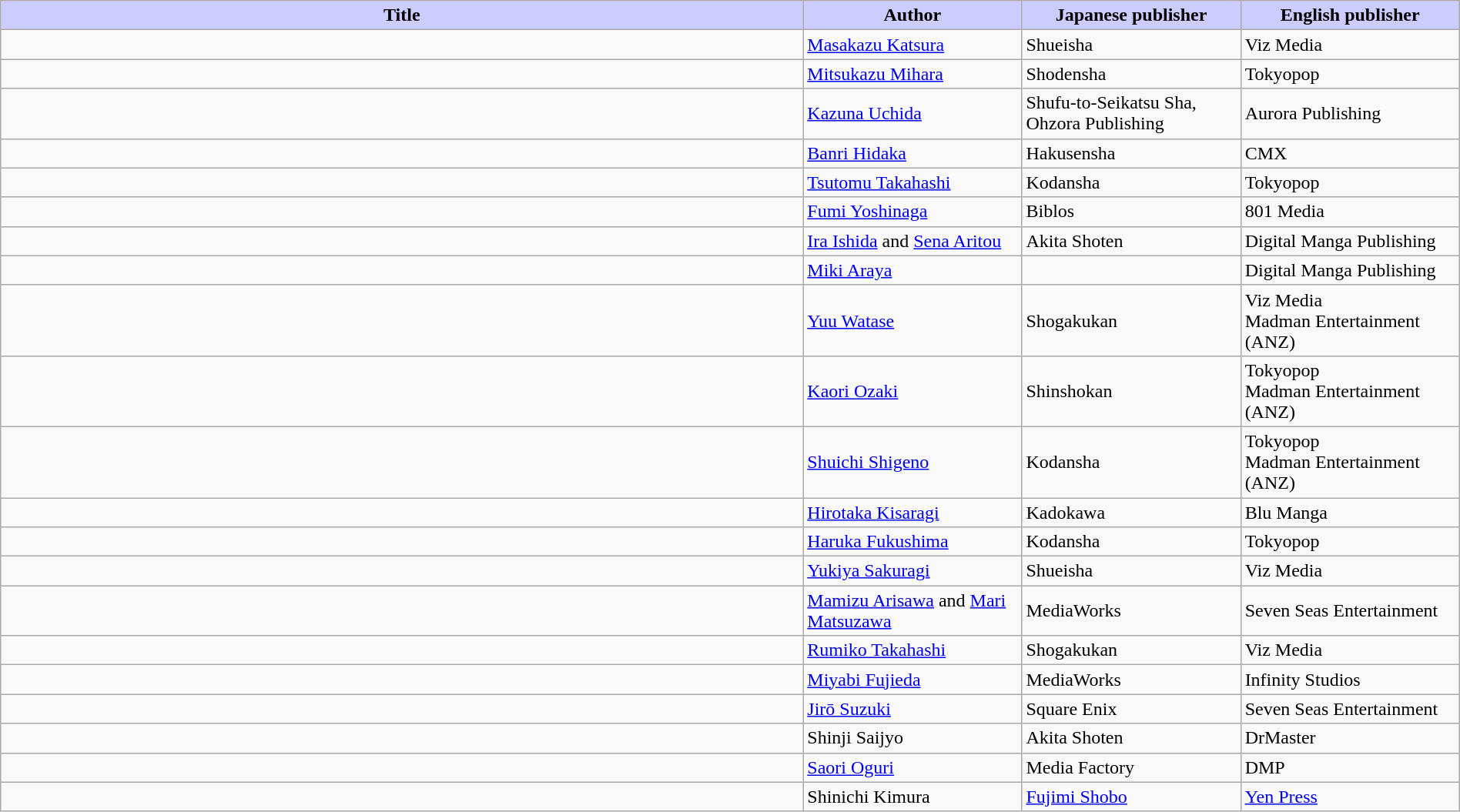<table class="wikitable" style="width: 100%;">
<tr>
<th style="background: #ccf;">Title</th>
<th style="background: #ccf; width: 15%;">Author</th>
<th style="background: #ccf; width: 15%;">Japanese publisher</th>
<th style="background: #ccf; width: 15%;">English publisher</th>
</tr>
<tr>
<td></td>
<td><a href='#'>Masakazu Katsura</a></td>
<td>Shueisha</td>
<td>Viz Media</td>
</tr>
<tr>
<td></td>
<td><a href='#'>Mitsukazu Mihara</a></td>
<td>Shodensha</td>
<td>Tokyopop</td>
</tr>
<tr>
<td></td>
<td><a href='#'>Kazuna Uchida</a></td>
<td>Shufu-to-Seikatsu Sha, Ohzora Publishing</td>
<td>Aurora Publishing</td>
</tr>
<tr>
<td></td>
<td><a href='#'>Banri Hidaka</a></td>
<td>Hakusensha</td>
<td>CMX</td>
</tr>
<tr>
<td></td>
<td><a href='#'>Tsutomu Takahashi</a></td>
<td>Kodansha</td>
<td>Tokyopop</td>
</tr>
<tr>
<td></td>
<td><a href='#'>Fumi Yoshinaga</a></td>
<td>Biblos</td>
<td>801 Media</td>
</tr>
<tr>
<td></td>
<td><a href='#'>Ira Ishida</a> and <a href='#'>Sena Aritou</a></td>
<td>Akita Shoten</td>
<td>Digital Manga Publishing</td>
</tr>
<tr>
<td></td>
<td><a href='#'>Miki Araya</a></td>
<td></td>
<td>Digital Manga Publishing</td>
</tr>
<tr>
<td></td>
<td><a href='#'>Yuu Watase</a></td>
<td>Shogakukan</td>
<td>Viz Media <br> Madman Entertainment (ANZ)</td>
</tr>
<tr>
<td></td>
<td><a href='#'>Kaori Ozaki</a></td>
<td>Shinshokan</td>
<td>Tokyopop <br> Madman Entertainment (ANZ)</td>
</tr>
<tr>
<td></td>
<td><a href='#'>Shuichi Shigeno</a></td>
<td>Kodansha</td>
<td>Tokyopop <br> Madman Entertainment (ANZ)</td>
</tr>
<tr>
<td></td>
<td><a href='#'>Hirotaka Kisaragi</a></td>
<td>Kadokawa</td>
<td>Blu Manga</td>
</tr>
<tr>
<td></td>
<td><a href='#'>Haruka Fukushima</a></td>
<td>Kodansha</td>
<td>Tokyopop</td>
</tr>
<tr>
<td></td>
<td><a href='#'>Yukiya Sakuragi</a></td>
<td>Shueisha</td>
<td>Viz Media</td>
</tr>
<tr>
<td></td>
<td><a href='#'>Mamizu Arisawa</a> and <a href='#'>Mari Matsuzawa</a></td>
<td>MediaWorks</td>
<td>Seven Seas Entertainment</td>
</tr>
<tr>
<td></td>
<td><a href='#'>Rumiko Takahashi</a></td>
<td>Shogakukan</td>
<td>Viz Media</td>
</tr>
<tr>
<td></td>
<td><a href='#'>Miyabi Fujieda</a></td>
<td>MediaWorks</td>
<td>Infinity Studios</td>
</tr>
<tr>
<td></td>
<td><a href='#'>Jirō Suzuki</a></td>
<td>Square Enix</td>
<td>Seven Seas Entertainment</td>
</tr>
<tr>
<td></td>
<td>Shinji Saijyo</td>
<td>Akita Shoten</td>
<td>DrMaster</td>
</tr>
<tr>
<td></td>
<td><a href='#'>Saori Oguri</a></td>
<td>Media Factory</td>
<td>DMP</td>
</tr>
<tr>
<td></td>
<td>Shinichi Kimura</td>
<td><a href='#'>Fujimi Shobo</a></td>
<td><a href='#'>Yen Press</a></td>
</tr>
</table>
